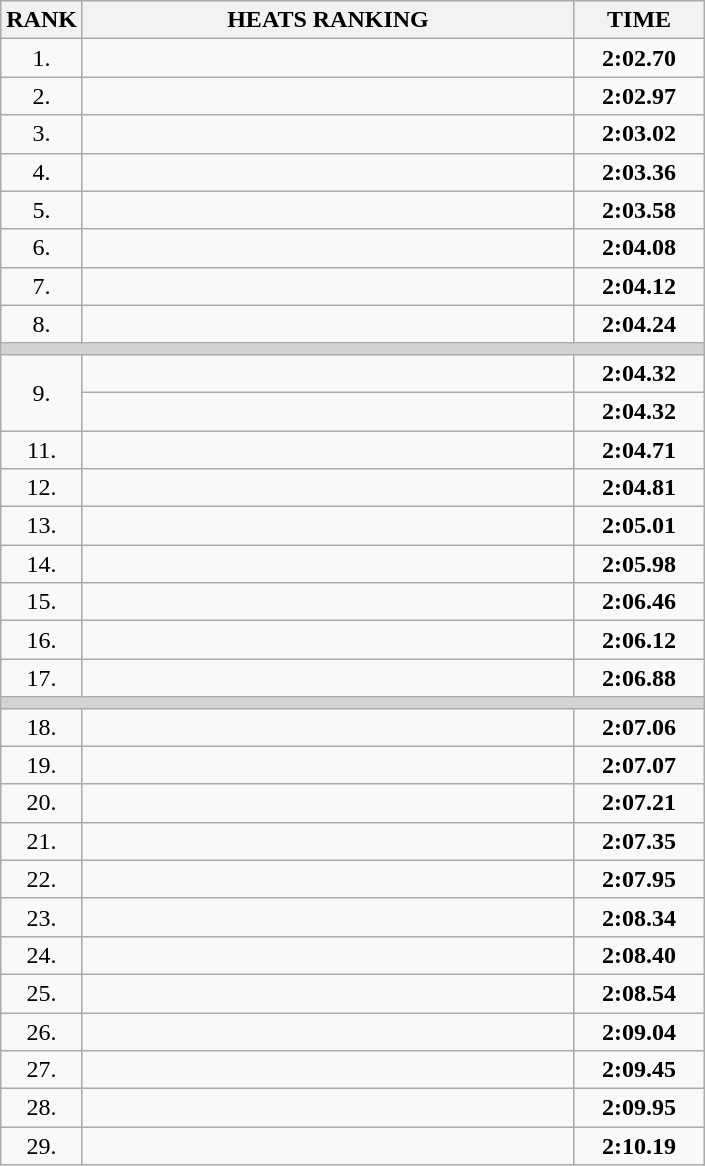<table class="wikitable">
<tr>
<th>RANK</th>
<th style="width: 20em">HEATS RANKING</th>
<th style="width: 5em">TIME</th>
</tr>
<tr>
<td align="center">1.</td>
<td></td>
<td align="center"><strong>2:02.70</strong></td>
</tr>
<tr>
<td align="center">2.</td>
<td></td>
<td align="center"><strong>2:02.97</strong></td>
</tr>
<tr>
<td align="center">3.</td>
<td></td>
<td align="center"><strong>2:03.02</strong></td>
</tr>
<tr>
<td align="center">4.</td>
<td></td>
<td align="center"><strong>2:03.36</strong></td>
</tr>
<tr>
<td align="center">5.</td>
<td></td>
<td align="center"><strong>2:03.58</strong></td>
</tr>
<tr>
<td align="center">6.</td>
<td></td>
<td align="center"><strong>2:04.08</strong></td>
</tr>
<tr>
<td align="center">7.</td>
<td></td>
<td align="center"><strong>2:04.12</strong></td>
</tr>
<tr>
<td align="center">8.</td>
<td></td>
<td align="center"><strong>2:04.24</strong></td>
</tr>
<tr>
<td colspan=3 bgcolor=lightgray></td>
</tr>
<tr>
<td rowspan=2 align="center">9.</td>
<td></td>
<td align="center"><strong>2:04.32</strong></td>
</tr>
<tr>
<td> </td>
<td align="center"><strong>2:04.32</strong></td>
</tr>
<tr>
<td align="center">11.</td>
<td></td>
<td align="center"><strong>2:04.71</strong></td>
</tr>
<tr>
<td align="center">12.</td>
<td></td>
<td align="center"><strong>2:04.81</strong></td>
</tr>
<tr>
<td align="center">13.</td>
<td></td>
<td align="center"><strong>2:05.01</strong></td>
</tr>
<tr>
<td align="center">14.</td>
<td></td>
<td align="center"><strong>2:05.98</strong></td>
</tr>
<tr>
<td align="center">15.</td>
<td></td>
<td align="center"><strong>2:06.46</strong></td>
</tr>
<tr>
<td align="center">16.</td>
<td></td>
<td align="center"><strong>2:06.12</strong></td>
</tr>
<tr>
<td align="center">17.</td>
<td></td>
<td align="center"><strong>2:06.88</strong></td>
</tr>
<tr>
<td colspan=3 bgcolor=lightgray></td>
</tr>
<tr>
<td align="center">18.</td>
<td></td>
<td align="center"><strong>2:07.06</strong></td>
</tr>
<tr>
<td align="center">19.</td>
<td></td>
<td align="center"><strong>2:07.07</strong></td>
</tr>
<tr>
<td align="center">20.</td>
<td></td>
<td align="center"><strong>2:07.21</strong></td>
</tr>
<tr>
<td align="center">21.</td>
<td></td>
<td align="center"><strong>2:07.35</strong></td>
</tr>
<tr>
<td align="center">22.</td>
<td></td>
<td align="center"><strong>2:07.95</strong></td>
</tr>
<tr>
<td align="center">23.</td>
<td></td>
<td align="center"><strong>2:08.34</strong></td>
</tr>
<tr>
<td align="center">24.</td>
<td></td>
<td align="center"><strong>2:08.40</strong></td>
</tr>
<tr>
<td align="center">25.</td>
<td></td>
<td align="center"><strong>2:08.54</strong></td>
</tr>
<tr>
<td align="center">26.</td>
<td></td>
<td align="center"><strong>2:09.04</strong></td>
</tr>
<tr>
<td align="center">27.</td>
<td></td>
<td align="center"><strong>2:09.45</strong></td>
</tr>
<tr>
<td align="center">28.</td>
<td></td>
<td align="center"><strong>2:09.95</strong></td>
</tr>
<tr>
<td align="center">29.</td>
<td></td>
<td align="center"><strong>2:10.19</strong></td>
</tr>
</table>
